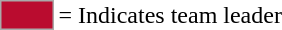<table>
<tr>
<td style="background:#BA0C2F; border:1px solid #aaa; width:2em;"></td>
<td>= Indicates team leader</td>
</tr>
</table>
